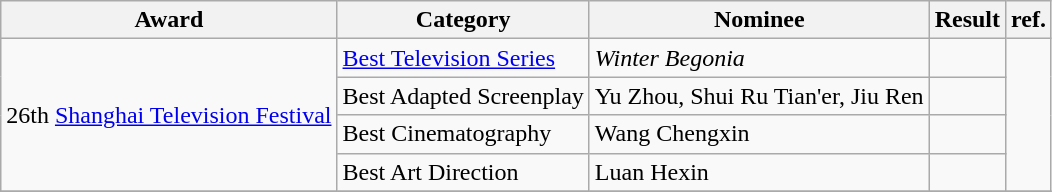<table class="wikitable">
<tr>
<th>Award</th>
<th>Category</th>
<th>Nominee</th>
<th>Result</th>
<th>ref.</th>
</tr>
<tr>
<td rowspan=4>26th <a href='#'>Shanghai Television Festival</a></td>
<td><a href='#'>Best Television Series</a></td>
<td><em>Winter Begonia</em></td>
<td></td>
<td rowspan=4></td>
</tr>
<tr>
<td>Best Adapted Screenplay</td>
<td>Yu Zhou, Shui Ru Tian'er, Jiu Ren</td>
<td></td>
</tr>
<tr>
<td>Best Cinematography</td>
<td>Wang Chengxin</td>
<td></td>
</tr>
<tr>
<td>Best Art Direction</td>
<td>Luan Hexin</td>
<td></td>
</tr>
<tr>
</tr>
</table>
